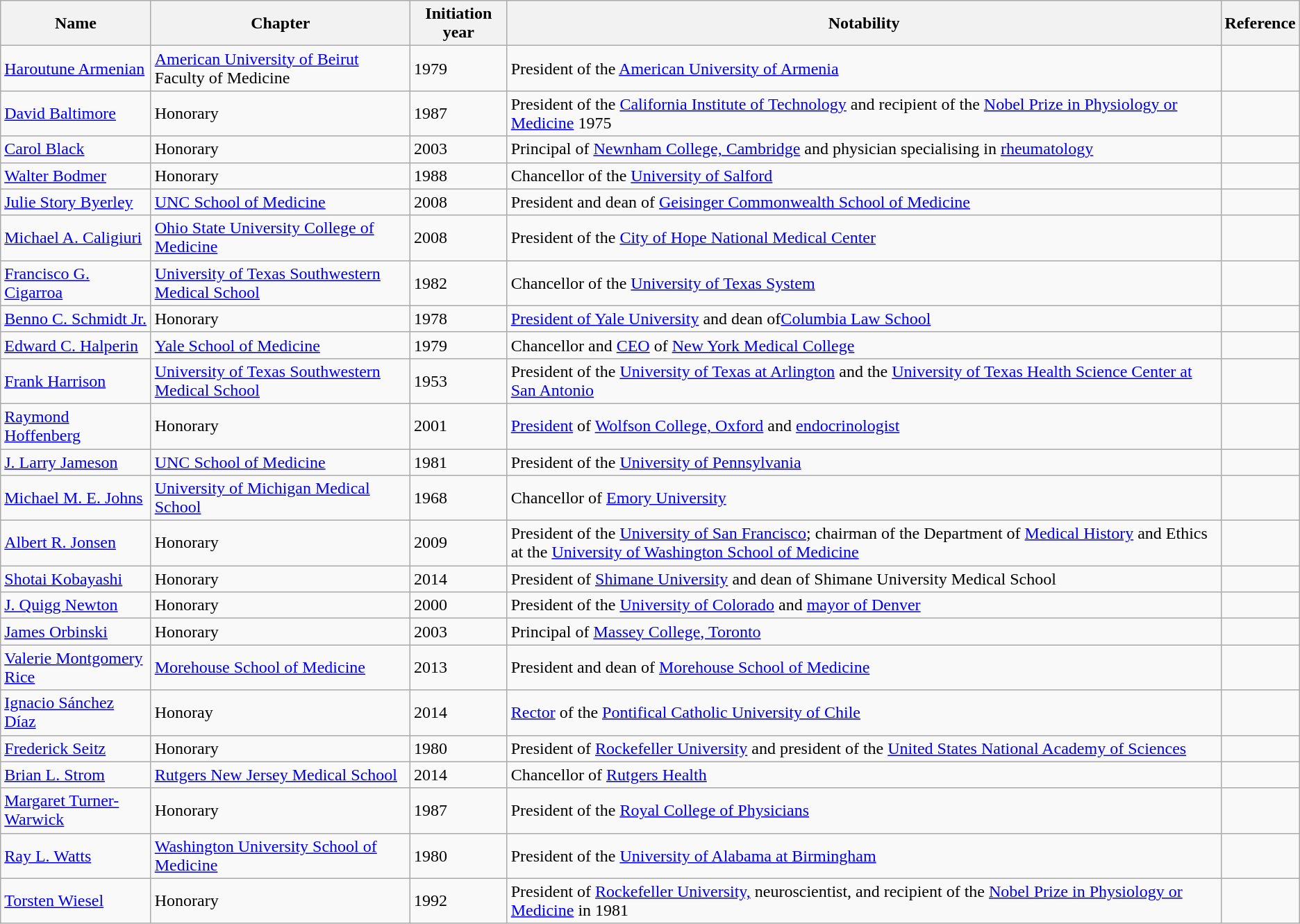<table class="wikitable sortable">
<tr>
<th>Name</th>
<th>Chapter</th>
<th>Initiation year</th>
<th>Notability</th>
<th>Reference</th>
</tr>
<tr>
<td><a href='#'>Haroutune Armenian</a></td>
<td><a href='#'>American University of Beirut</a> Faculty of Medicine</td>
<td>1979</td>
<td>President of the <a href='#'>American University of Armenia</a></td>
<td></td>
</tr>
<tr>
<td><a href='#'>David Baltimore</a></td>
<td>Honorary</td>
<td>1987</td>
<td>President of the <a href='#'>California Institute of Technology</a> and recipient of the <a href='#'>Nobel Prize in Physiology or Medicine</a> 1975</td>
<td></td>
</tr>
<tr>
<td><a href='#'>Carol Black</a></td>
<td>Honorary</td>
<td>2003</td>
<td>Principal of <a href='#'>Newnham College, Cambridge</a> and physician specialising in <a href='#'>rheumatology</a></td>
<td></td>
</tr>
<tr>
<td><a href='#'>Walter Bodmer</a></td>
<td>Honorary</td>
<td>1988</td>
<td>Chancellor of the <a href='#'>University of Salford</a></td>
<td></td>
</tr>
<tr>
<td><a href='#'>Julie Story Byerley</a></td>
<td><a href='#'>UNC School of Medicine</a></td>
<td>2008</td>
<td>President and dean of <a href='#'>Geisinger Commonwealth School of Medicine</a></td>
<td></td>
</tr>
<tr>
<td><a href='#'>Michael A. Caligiuri</a></td>
<td><a href='#'>Ohio State University College of Medicine</a></td>
<td>2008</td>
<td>President of the <a href='#'>City of Hope National Medical Center</a></td>
<td></td>
</tr>
<tr>
<td><a href='#'>Francisco G. Cigarroa</a></td>
<td><a href='#'>University of Texas Southwestern Medical School</a></td>
<td>1982</td>
<td>Chancellor of the <a href='#'>University of Texas System</a></td>
<td></td>
</tr>
<tr>
<td><a href='#'>Benno C. Schmidt Jr.</a></td>
<td>Honorary</td>
<td>1978</td>
<td><a href='#'>President of Yale University</a> and dean of<a href='#'>Columbia Law School</a></td>
<td></td>
</tr>
<tr>
<td><a href='#'>Edward C. Halperin</a></td>
<td><a href='#'>Yale School of Medicine</a></td>
<td>1979</td>
<td>Chancellor and <a href='#'>CEO</a> of <a href='#'>New York Medical College</a></td>
<td></td>
</tr>
<tr>
<td><a href='#'>Frank Harrison</a></td>
<td><a href='#'>University of Texas Southwestern Medical School</a></td>
<td>1953</td>
<td>President of the <a href='#'>University of Texas at Arlington</a> and the <a href='#'>University of Texas Health Science Center at San Antonio</a></td>
<td></td>
</tr>
<tr>
<td><a href='#'>Raymond Hoffenberg</a></td>
<td>Honorary</td>
<td>2001</td>
<td><a href='#'>President</a> of <a href='#'>Wolfson College, Oxford</a> and <a href='#'>endocrinologist</a></td>
<td></td>
</tr>
<tr>
<td><a href='#'>J. Larry Jameson</a></td>
<td><a href='#'>UNC School of Medicine</a></td>
<td>1981</td>
<td>President of the <a href='#'>University of Pennsylvania</a></td>
<td></td>
</tr>
<tr>
<td><a href='#'>Michael M. E. Johns</a></td>
<td><a href='#'>University of Michigan Medical School</a></td>
<td>1968</td>
<td>Chancellor of <a href='#'>Emory University</a></td>
<td></td>
</tr>
<tr>
<td><a href='#'>Albert R. Jonsen</a></td>
<td>Honorary</td>
<td>2009</td>
<td>President of the <a href='#'>University of San Francisco</a>; chairman of the Department of <a href='#'>Medical History</a> and Ethics at the <a href='#'>University of Washington School of Medicine</a></td>
<td></td>
</tr>
<tr>
<td><a href='#'>Shotai Kobayashi</a></td>
<td>Honorary</td>
<td>2014</td>
<td>President of <a href='#'>Shimane University</a> and dean of Shimane University Medical School</td>
<td></td>
</tr>
<tr>
<td><a href='#'>J. Quigg Newton</a></td>
<td>Honorary</td>
<td>2000</td>
<td>President of the <a href='#'>University of Colorado</a> and <a href='#'>mayor of Denver</a></td>
<td></td>
</tr>
<tr>
<td><a href='#'>James Orbinski</a></td>
<td>Honorary</td>
<td>2003</td>
<td>Principal of <a href='#'>Massey College, Toronto</a></td>
<td></td>
</tr>
<tr>
<td><a href='#'>Valerie Montgomery Rice</a></td>
<td><a href='#'>Morehouse School of Medicine</a></td>
<td>2013</td>
<td>President and dean of <a href='#'>Morehouse School of Medicine</a></td>
<td></td>
</tr>
<tr>
<td><a href='#'>Ignacio Sánchez Díaz</a></td>
<td>Honoray</td>
<td>2014</td>
<td><a href='#'>Rector</a> of the <a href='#'>Pontifical Catholic University of Chile</a></td>
<td></td>
</tr>
<tr>
<td><a href='#'>Frederick Seitz</a></td>
<td>Honorary</td>
<td>1980</td>
<td>President of <a href='#'>Rockefeller University</a> and president of the <a href='#'>United States National Academy of Sciences</a></td>
<td></td>
</tr>
<tr>
<td><a href='#'>Brian L. Strom</a></td>
<td><a href='#'>Rutgers New Jersey Medical School</a></td>
<td>2014</td>
<td>Chancellor of <a href='#'>Rutgers Health</a></td>
<td></td>
</tr>
<tr>
<td><a href='#'>Margaret Turner-Warwick</a></td>
<td>Honorary</td>
<td>1987</td>
<td>President of the <a href='#'>Royal College of Physicians</a></td>
<td></td>
</tr>
<tr>
<td><a href='#'>Ray L. Watts</a></td>
<td><a href='#'>Washington University School of Medicine</a></td>
<td>1980</td>
<td>President of the <a href='#'>University of Alabama at Birmingham</a></td>
<td></td>
</tr>
<tr>
<td><a href='#'>Torsten Wiesel</a></td>
<td>Honorary</td>
<td>1992</td>
<td>President of <a href='#'>Rockefeller University,</a> neuroscientist, and recipient of the <a href='#'>Nobel Prize in Physiology or Medicine</a> in 1981</td>
<td></td>
</tr>
</table>
